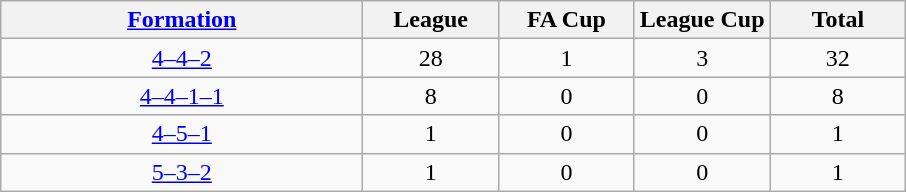<table class="wikitable">
<tr>
<th><a href='#'>Formation</a></th>
<th width=15%>League</th>
<th width=15%>FA Cup</th>
<th width=15%>League Cup</th>
<th width=15%>Total</th>
</tr>
<tr>
<td align="center"><a href='#'>4–4–2</a></td>
<td align="center">28</td>
<td align="center">1</td>
<td align="center">3</td>
<td align="center">32</td>
</tr>
<tr>
<td align="center"><a href='#'>4–4–1–1</a></td>
<td align="center">8</td>
<td align="center">0</td>
<td align="center">0</td>
<td align="center">8</td>
</tr>
<tr>
<td align="center"><a href='#'>4–5–1</a></td>
<td align="center">1</td>
<td align="center">0</td>
<td align="center">0</td>
<td align="center">1</td>
</tr>
<tr>
<td align="center"><a href='#'>5–3–2</a></td>
<td align="center">1</td>
<td align="center">0</td>
<td align="center">0</td>
<td align="center">1</td>
</tr>
</table>
